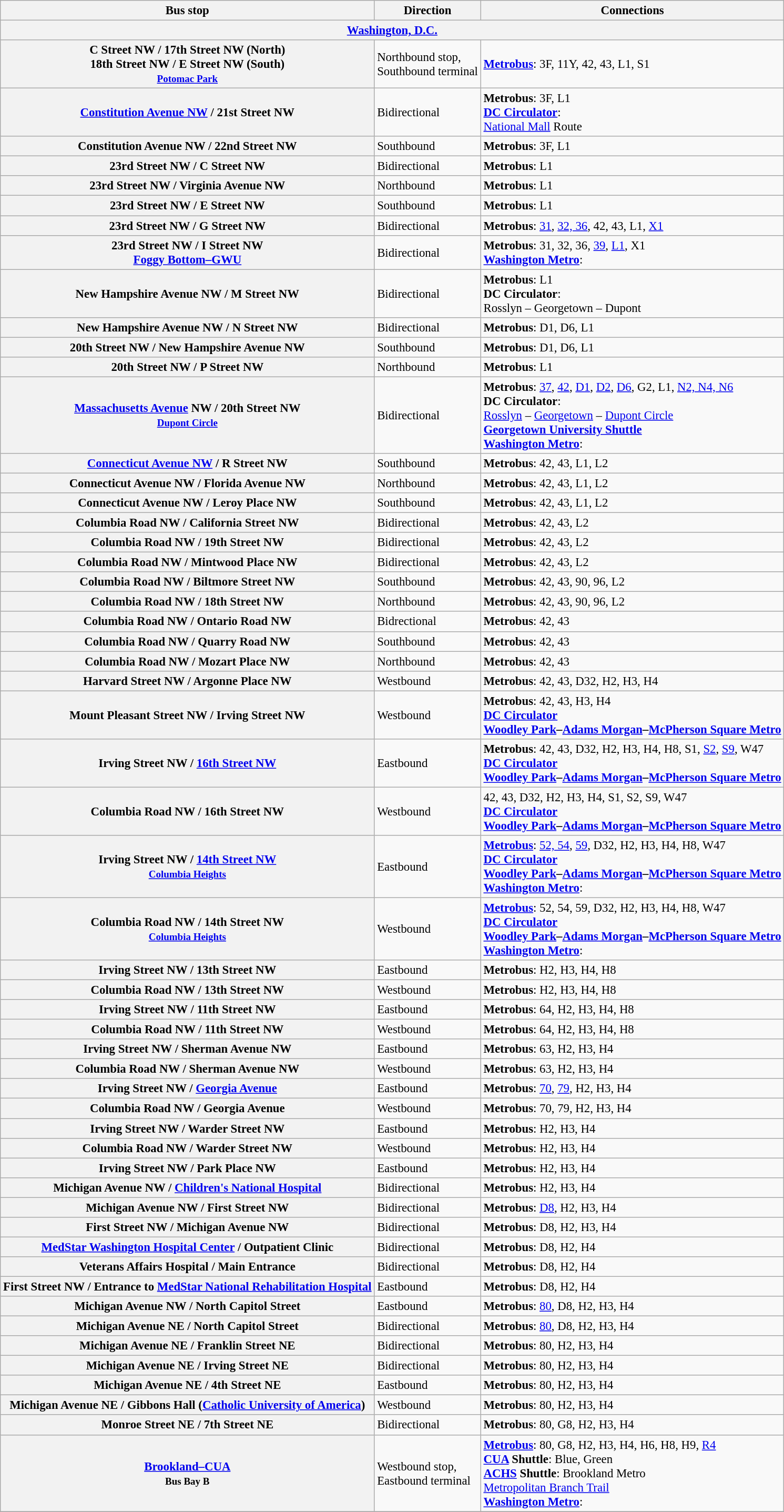<table class="wikitable collapsible collapsed" style="font-size: 95%;">
<tr>
<th>Bus stop</th>
<th>Direction</th>
<th>Connections</th>
</tr>
<tr>
<th colspan="3"><a href='#'>Washington, D.C.</a></th>
</tr>
<tr>
<th>C Street NW / 17th Street NW (North)<br>18th Street NW / E Street NW (South)<br><small><a href='#'>Potomac Park</a></small></th>
<td>Northbound stop,<br>Southbound terminal</td>
<td> <strong><a href='#'>Metrobus</a></strong>: 3F, 11Y, 42, 43, L1, S1</td>
</tr>
<tr>
<th><a href='#'>Constitution Avenue NW</a> / 21st Street NW</th>
<td>Bidirectional</td>
<td> <strong>Metrobus</strong>: 3F, L1<br>  <strong><a href='#'>DC Circulator</a></strong>: <br> <a href='#'>National Mall</a> Route</td>
</tr>
<tr>
<th>Constitution Avenue NW / 22nd Street NW</th>
<td>Southbound</td>
<td> <strong>Metrobus</strong>: 3F, L1</td>
</tr>
<tr>
<th>23rd Street NW / C Street NW</th>
<td>Bidirectional</td>
<td> <strong>Metrobus</strong>: L1</td>
</tr>
<tr>
<th>23rd Street NW / Virginia Avenue NW</th>
<td>Northbound</td>
<td> <strong>Metrobus</strong>: L1</td>
</tr>
<tr>
<th>23rd Street NW / E Street NW</th>
<td>Southbound</td>
<td> <strong>Metrobus</strong>: L1</td>
</tr>
<tr>
<th>23rd Street NW / G Street NW</th>
<td>Bidirectional</td>
<td> <strong>Metrobus</strong>: <a href='#'>31</a>, <a href='#'>32, 36</a>, 42, 43, L1, <a href='#'>X1</a></td>
</tr>
<tr>
<th>23rd Street NW / I Street NW<br><a href='#'>Foggy Bottom–GWU</a></th>
<td>Bidirectional</td>
<td> <strong>Metrobus</strong>: 31, 32, 36, <a href='#'>39</a>, <a href='#'>L1</a>, X1<br> <strong><a href='#'>Washington Metro</a></strong>:   </td>
</tr>
<tr>
<th>New Hampshire Avenue NW / M Street NW</th>
<td>Bidirectional</td>
<td> <strong>Metrobus</strong>: L1<br>  <strong>DC Circulator</strong>: <br> Rosslyn – Georgetown – Dupont</td>
</tr>
<tr>
<th>New Hampshire Avenue NW / N Street NW</th>
<td>Bidirectional</td>
<td> <strong>Metrobus</strong>: D1, D6, L1</td>
</tr>
<tr>
<th>20th Street NW / New Hampshire Avenue NW</th>
<td>Southbound</td>
<td> <strong>Metrobus</strong>: D1, D6, L1</td>
</tr>
<tr>
<th>20th Street NW / P Street NW</th>
<td>Northbound</td>
<td> <strong>Metrobus</strong>: L1</td>
</tr>
<tr>
<th><a href='#'>Massachusetts Avenue</a> NW / 20th Street NW<br><small><a href='#'>Dupont Circle</a></small></th>
<td>Bidirectional</td>
<td> <strong>Metrobus</strong>: <a href='#'>37</a>, <a href='#'>42</a>, <a href='#'>D1</a>, <a href='#'>D2</a>, <a href='#'>D6</a>, G2, L1, <a href='#'>N2, N4, N6</a><br> <strong>DC Circulator</strong>: <br> <a href='#'>Rosslyn</a> – <a href='#'>Georgetown</a> – <a href='#'>Dupont Circle</a><br> <strong><a href='#'>Georgetown University Shuttle</a></strong><br> <strong><a href='#'>Washington Metro</a></strong>: </td>
</tr>
<tr>
<th><a href='#'>Connecticut Avenue NW</a> / R Street NW</th>
<td>Southbound</td>
<td> <strong>Metrobus</strong>: 42, 43, L1, L2</td>
</tr>
<tr>
<th>Connecticut Avenue NW / Florida Avenue NW</th>
<td>Northbound</td>
<td> <strong>Metrobus</strong>: 42, 43, L1, L2</td>
</tr>
<tr>
<th>Connecticut Avenue NW / Leroy Place NW</th>
<td>Southbound</td>
<td> <strong>Metrobus</strong>: 42, 43, L1, L2</td>
</tr>
<tr>
<th>Columbia Road NW / California Street NW</th>
<td>Bidirectional</td>
<td> <strong>Metrobus</strong>: 42, 43, L2</td>
</tr>
<tr>
<th>Columbia Road NW / 19th Street NW</th>
<td>Bidirectional</td>
<td> <strong>Metrobus</strong>: 42, 43, L2</td>
</tr>
<tr>
<th>Columbia Road NW / Mintwood Place NW</th>
<td>Bidirectional</td>
<td> <strong>Metrobus</strong>: 42, 43, L2</td>
</tr>
<tr>
<th>Columbia Road NW / Biltmore Street NW</th>
<td>Southbound</td>
<td> <strong>Metrobus</strong>: 42, 43, 90, 96, L2</td>
</tr>
<tr>
<th>Columbia Road NW / 18th Street NW</th>
<td>Northbound</td>
<td> <strong>Metrobus</strong>: 42, 43, 90, 96, L2</td>
</tr>
<tr>
<th>Columbia Road NW / Ontario Road NW</th>
<td>Bidrectional</td>
<td> <strong>Metrobus</strong>: 42, 43</td>
</tr>
<tr>
<th>Columbia Road NW / Quarry Road NW</th>
<td>Southbound</td>
<td> <strong>Metrobus</strong>: 42, 43</td>
</tr>
<tr>
<th>Columbia Road NW / Mozart Place NW</th>
<td>Northbound</td>
<td> <strong>Metrobus</strong>: 42, 43</td>
</tr>
<tr>
<th>Harvard Street NW / Argonne Place NW</th>
<td>Westbound</td>
<td> <strong>Metrobus</strong>: 42, 43, D32, H2, H3, H4</td>
</tr>
<tr>
<th>Mount Pleasant Street NW / Irving Street NW</th>
<td>Westbound</td>
<td> <strong>Metrobus</strong>: 42, 43, H3, H4<br> <strong><a href='#'>DC Circulator</a><br> <a href='#'>Woodley Park</a>–<a href='#'>Adams Morgan</a>–<a href='#'>McPherson Square Metro</a></strong></td>
</tr>
<tr>
<th>Irving Street NW / <a href='#'>16th Street NW</a></th>
<td>Eastbound</td>
<td> <strong>Metrobus</strong>: 42, 43, D32, H2, H3, H4, H8, S1, <a href='#'>S2</a>, <a href='#'>S9</a>, W47<br> <strong><a href='#'>DC Circulator</a><br> <a href='#'>Woodley Park</a>–<a href='#'>Adams Morgan</a>–<a href='#'>McPherson Square Metro</a></strong></td>
</tr>
<tr>
<th>Columbia Road NW / 16th Street NW</th>
<td>Westbound</td>
<td>42, 43, D32, H2, H3, H4, S1, S2, S9, W47<br> <strong><a href='#'>DC Circulator</a><br> <a href='#'>Woodley Park</a>–<a href='#'>Adams Morgan</a>–<a href='#'>McPherson Square Metro</a></strong></td>
</tr>
<tr>
<th>Irving Street NW / <a href='#'>14th Street NW</a><br><small><a href='#'>Columbia Heights</a></small></th>
<td>Eastbound</td>
<td> <strong><a href='#'>Metrobus</a></strong>: <a href='#'>52, 54</a>, <a href='#'>59</a>, D32, H2, H3, H4, H8, W47<br>  <strong><a href='#'>DC Circulator</a><br> <a href='#'>Woodley Park</a>–<a href='#'>Adams Morgan</a>–<a href='#'>McPherson Square Metro</a></strong><br>  <strong><a href='#'>Washington Metro</a></strong>: </td>
</tr>
<tr>
<th>Columbia Road NW / 14th Street NW<br><small><a href='#'>Columbia Heights</a></small></th>
<td>Westbound</td>
<td> <strong><a href='#'>Metrobus</a></strong>: 52, 54, 59, D32, H2, H3, H4, H8, W47<br>  <strong><a href='#'>DC Circulator</a><br> <a href='#'>Woodley Park</a>–<a href='#'>Adams Morgan</a>–<a href='#'>McPherson Square Metro</a></strong><br>  <strong><a href='#'>Washington Metro</a></strong>: </td>
</tr>
<tr>
<th>Irving Street NW / 13th Street NW</th>
<td>Eastbound</td>
<td> <strong>Metrobus</strong>: H2, H3, H4, H8</td>
</tr>
<tr>
<th>Columbia Road NW / 13th Street NW</th>
<td>Westbound</td>
<td> <strong>Metrobus</strong>: H2, H3, H4, H8</td>
</tr>
<tr>
<th>Irving Street NW / 11th Street NW</th>
<td>Eastbound</td>
<td> <strong>Metrobus</strong>:  64, H2, H3, H4, H8</td>
</tr>
<tr>
<th>Columbia Road NW / 11th Street NW</th>
<td>Westbound</td>
<td> <strong>Metrobus</strong>: 64, H2, H3, H4, H8</td>
</tr>
<tr>
<th>Irving Street NW / Sherman Avenue NW</th>
<td>Eastbound</td>
<td> <strong>Metrobus</strong>:  63, H2, H3, H4</td>
</tr>
<tr>
<th>Columbia Road NW / Sherman Avenue NW</th>
<td>Westbound</td>
<td> <strong>Metrobus</strong>: 63, H2, H3, H4</td>
</tr>
<tr>
<th>Irving Street NW / <a href='#'>Georgia Avenue</a></th>
<td>Eastbound</td>
<td> <strong>Metrobus</strong>: <a href='#'>70</a>, <a href='#'>79</a>, H2, H3, H4</td>
</tr>
<tr>
<th>Columbia Road NW / Georgia Avenue</th>
<td>Westbound</td>
<td> <strong>Metrobus</strong>: 70, 79, H2, H3, H4</td>
</tr>
<tr>
<th>Irving Street NW / Warder Street NW</th>
<td>Eastbound</td>
<td> <strong>Metrobus</strong>: H2, H3, H4</td>
</tr>
<tr>
<th>Columbia Road NW / Warder Street NW</th>
<td>Westbound</td>
<td> <strong>Metrobus</strong>: H2, H3, H4</td>
</tr>
<tr>
<th>Irving Street NW / Park Place NW</th>
<td>Eastbound</td>
<td> <strong>Metrobus</strong>: H2, H3, H4</td>
</tr>
<tr>
<th>Michigan Avenue NW / <a href='#'>Children's National Hospital</a></th>
<td>Bidirectional</td>
<td> <strong>Metrobus</strong>: H2, H3, H4</td>
</tr>
<tr>
<th>Michigan Avenue NW / First Street NW</th>
<td>Bidirectional</td>
<td> <strong>Metrobus</strong>:  <a href='#'>D8</a>, H2, H3, H4</td>
</tr>
<tr>
<th>First Street NW / Michigan Avenue NW</th>
<td>Bidirectional</td>
<td> <strong>Metrobus</strong>: D8, H2, H3, H4</td>
</tr>
<tr>
<th><a href='#'>MedStar Washington Hospital Center</a> / Outpatient Clinic</th>
<td>Bidirectional</td>
<td> <strong>Metrobus</strong>: D8, H2, H4</td>
</tr>
<tr>
<th>Veterans Affairs Hospital / Main Entrance</th>
<td>Bidirectional</td>
<td> <strong>Metrobus</strong>: D8, H2, H4</td>
</tr>
<tr>
<th>First Street NW / Entrance to <a href='#'>MedStar National Rehabilitation Hospital</a></th>
<td>Eastbound</td>
<td> <strong>Metrobus</strong>: D8, H2, H4</td>
</tr>
<tr>
<th>Michigan Avenue NW / North Capitol Street</th>
<td>Eastbound</td>
<td> <strong>Metrobus</strong>: <a href='#'>80</a>, D8, H2, H3, H4</td>
</tr>
<tr>
<th>Michigan Avenue NE / North Capitol Street</th>
<td>Bidirectional</td>
<td> <strong>Metrobus</strong>: <a href='#'>80</a>, D8, H2, H3, H4</td>
</tr>
<tr>
<th>Michigan Avenue NE / Franklin Street NE</th>
<td>Bidirectional</td>
<td> <strong>Metrobus</strong>: 80, H2, H3, H4</td>
</tr>
<tr>
<th>Michigan Avenue NE / Irving Street NE</th>
<td>Bidirectional</td>
<td> <strong>Metrobus</strong>: 80, H2, H3, H4</td>
</tr>
<tr>
<th>Michigan Avenue NE / 4th Street NE</th>
<td>Eastbound</td>
<td> <strong>Metrobus</strong>: 80, H2, H3, H4</td>
</tr>
<tr>
<th>Michigan Avenue NE / Gibbons Hall (<a href='#'>Catholic University of America</a>)</th>
<td>Westbound</td>
<td> <strong>Metrobus</strong>: 80, H2, H3, H4</td>
</tr>
<tr>
<th>Monroe Street NE / 7th Street NE</th>
<td>Bidirectional</td>
<td> <strong>Metrobus</strong>: 80, G8, H2, H3, H4</td>
</tr>
<tr>
<th><a href='#'>Brookland–CUA</a><br><small>Bus Bay B</small></th>
<td>Westbound stop,<br>Eastbound terminal</td>
<td> <strong><a href='#'>Metrobus</a></strong>: 80, G8, H2, H3, H4, H6, H8, H9, <a href='#'>R4</a><br> <strong><a href='#'>CUA</a> Shuttle</strong>: Blue, Green<br> <strong><a href='#'>ACHS</a> Shuttle</strong>: Brookland Metro<br> <a href='#'>Metropolitan Branch Trail</a><br> <strong><a href='#'>Washington Metro</a></strong>: </td>
</tr>
<tr>
</tr>
</table>
